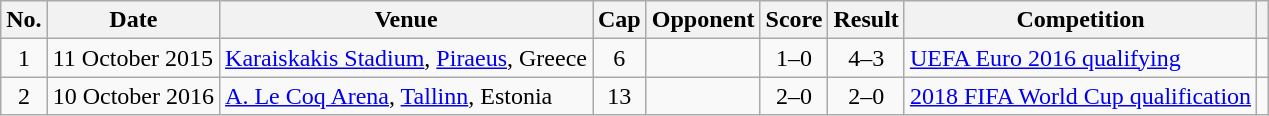<table class="wikitable sortable">
<tr>
<th scope="col">No.</th>
<th scope="col" data-sort-type="date">Date</th>
<th scope="col">Venue</th>
<th scope="col">Cap</th>
<th scope="col">Opponent</th>
<th scope="col">Score</th>
<th scope="col">Result</th>
<th scope="col">Competition</th>
<th scope="col" class="unsortable"></th>
</tr>
<tr>
<td align="center">1</td>
<td>11 October 2015</td>
<td><a href='#'>Karaiskakis Stadium</a>, <a href='#'>Piraeus</a>, Greece</td>
<td align="center">6</td>
<td></td>
<td align="center">1–0</td>
<td align="center">4–3</td>
<td><a href='#'>UEFA Euro 2016 qualifying</a></td>
<td></td>
</tr>
<tr>
<td align="center">2</td>
<td>10 October 2016</td>
<td><a href='#'>A. Le Coq Arena</a>, <a href='#'>Tallinn</a>, Estonia</td>
<td align="center">13</td>
<td></td>
<td align="center">2–0</td>
<td align="center">2–0</td>
<td><a href='#'>2018 FIFA World Cup qualification</a></td>
<td></td>
</tr>
</table>
